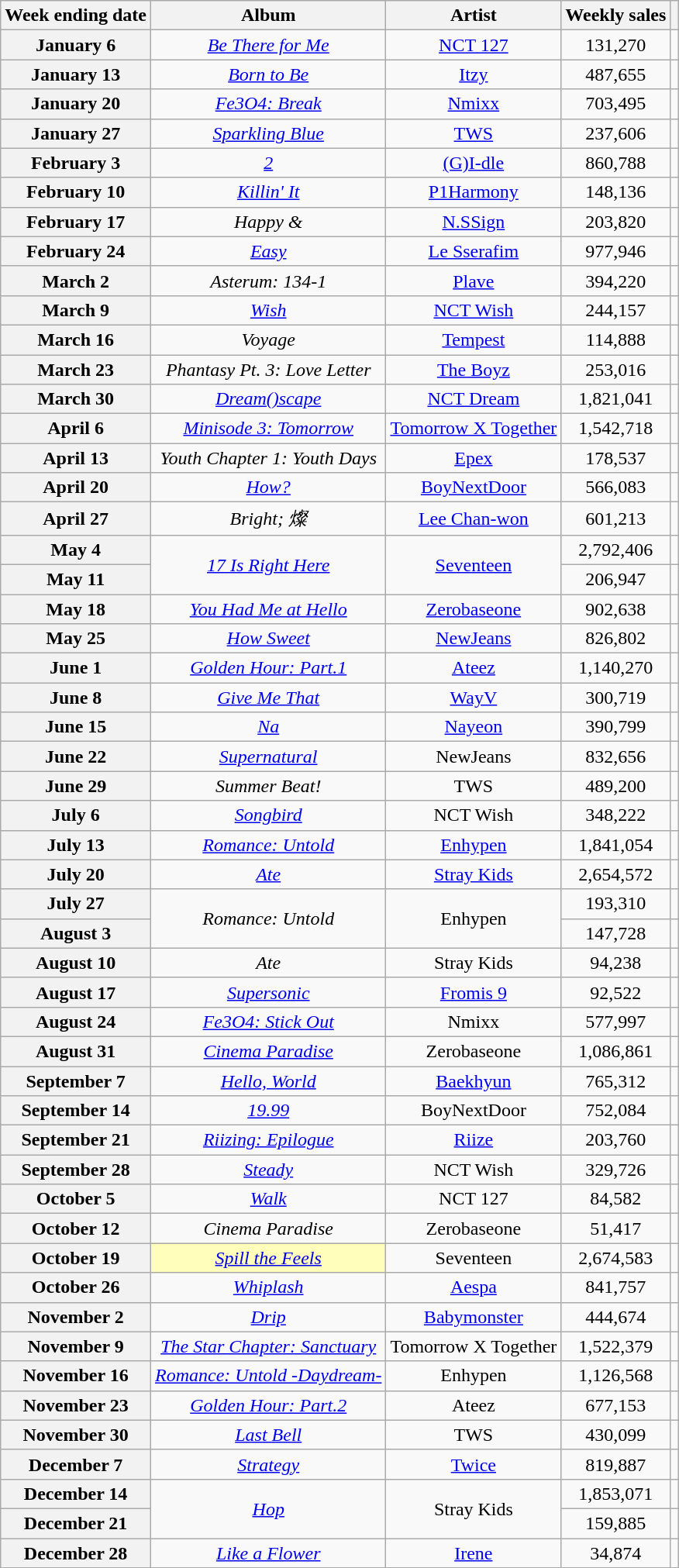<table class="wikitable sortable plainrowheaders" style="text-align:center">
<tr>
<th scope="col">Week ending date</th>
<th scope="col">Album</th>
<th scope="col">Artist</th>
<th scope="col">Weekly sales</th>
<th scope="col" class="unsortable"></th>
</tr>
<tr>
<th scope="row">January 6</th>
<td><em><a href='#'>Be There for Me</a></em></td>
<td><a href='#'>NCT 127</a></td>
<td>131,270</td>
<td></td>
</tr>
<tr>
<th scope="row">January 13</th>
<td><em><a href='#'>Born to Be</a></em></td>
<td><a href='#'>Itzy</a></td>
<td>487,655</td>
<td></td>
</tr>
<tr>
<th scope="row">January 20</th>
<td><em><a href='#'>Fe3O4: Break</a></em></td>
<td><a href='#'>Nmixx</a></td>
<td>703,495</td>
<td></td>
</tr>
<tr>
<th scope="row">January 27</th>
<td><em><a href='#'>Sparkling Blue</a></em></td>
<td><a href='#'>TWS</a></td>
<td>237,606</td>
<td></td>
</tr>
<tr>
<th scope="row">February 3</th>
<td><em><a href='#'>2</a></em></td>
<td><a href='#'>(G)I-dle</a></td>
<td>860,788</td>
<td></td>
</tr>
<tr>
<th scope="row">February 10</th>
<td><em><a href='#'>Killin' It</a></em></td>
<td><a href='#'>P1Harmony</a></td>
<td>148,136</td>
<td></td>
</tr>
<tr>
<th scope="row">February 17</th>
<td><em>Happy &</em></td>
<td><a href='#'>N.SSign</a></td>
<td>203,820</td>
<td></td>
</tr>
<tr>
<th scope="row">February 24</th>
<td><em><a href='#'>Easy</a></em></td>
<td><a href='#'>Le Sserafim</a></td>
<td>977,946</td>
<td></td>
</tr>
<tr>
<th scope="row">March 2</th>
<td><em>Asterum: 134-1</em></td>
<td><a href='#'>Plave</a></td>
<td>394,220</td>
<td></td>
</tr>
<tr>
<th scope="row">March 9</th>
<td><em><a href='#'>Wish</a></em></td>
<td><a href='#'>NCT Wish</a></td>
<td>244,157</td>
<td></td>
</tr>
<tr>
<th scope="row">March 16</th>
<td><em>Voyage</em></td>
<td><a href='#'>Tempest</a></td>
<td>114,888</td>
<td></td>
</tr>
<tr>
<th scope="row">March 23</th>
<td><em>Phantasy Pt. 3: Love Letter</em></td>
<td><a href='#'>The Boyz</a></td>
<td>253,016</td>
<td></td>
</tr>
<tr>
<th scope="row">March 30</th>
<td><em><a href='#'>Dream()scape</a></em></td>
<td><a href='#'>NCT Dream</a></td>
<td>1,821,041</td>
<td></td>
</tr>
<tr>
<th scope="row">April 6</th>
<td><em><a href='#'>Minisode 3: Tomorrow</a></em></td>
<td><a href='#'>Tomorrow X Together</a></td>
<td>1,542,718</td>
<td></td>
</tr>
<tr>
<th scope="row">April 13</th>
<td><em>Youth Chapter 1: Youth Days</em></td>
<td><a href='#'>Epex</a></td>
<td>178,537</td>
<td></td>
</tr>
<tr>
<th scope="row">April 20</th>
<td><em><a href='#'>How?</a></em></td>
<td><a href='#'>BoyNextDoor</a></td>
<td>566,083</td>
<td></td>
</tr>
<tr>
<th scope="row">April 27</th>
<td><em>Bright; 燦</em></td>
<td><a href='#'>Lee Chan-won</a></td>
<td>601,213</td>
<td></td>
</tr>
<tr>
<th scope="row">May 4</th>
<td rowspan="2"><em><a href='#'>17 Is Right Here</a></em></td>
<td rowspan="2"><a href='#'>Seventeen</a></td>
<td>2,792,406</td>
<td></td>
</tr>
<tr>
<th scope="row">May 11</th>
<td>206,947</td>
<td></td>
</tr>
<tr>
<th scope="row">May 18</th>
<td><em><a href='#'>You Had Me at Hello</a></em></td>
<td><a href='#'>Zerobaseone</a></td>
<td>902,638</td>
<td></td>
</tr>
<tr>
<th scope="row">May 25</th>
<td><em><a href='#'>How Sweet</a></em></td>
<td><a href='#'>NewJeans</a></td>
<td>826,802</td>
<td></td>
</tr>
<tr>
<th scope="row">June 1</th>
<td><em><a href='#'>Golden Hour: Part.1</a></em></td>
<td><a href='#'>Ateez</a></td>
<td>1,140,270</td>
<td></td>
</tr>
<tr>
<th scope="row">June 8</th>
<td><em><a href='#'>Give Me That</a></em></td>
<td><a href='#'>WayV</a></td>
<td>300,719</td>
<td></td>
</tr>
<tr>
<th scope="row">June 15</th>
<td><em><a href='#'>Na</a></em></td>
<td><a href='#'>Nayeon</a></td>
<td>390,799</td>
<td></td>
</tr>
<tr>
<th scope="row">June 22</th>
<td><em><a href='#'>Supernatural</a></em></td>
<td>NewJeans</td>
<td>832,656</td>
<td></td>
</tr>
<tr>
<th scope="row">June 29</th>
<td><em>Summer Beat!</em></td>
<td>TWS</td>
<td>489,200</td>
<td></td>
</tr>
<tr>
<th scope="row">July 6</th>
<td><em><a href='#'>Songbird</a></em></td>
<td>NCT Wish</td>
<td>348,222</td>
<td></td>
</tr>
<tr>
<th scope="row">July 13</th>
<td><em><a href='#'>Romance: Untold</a></em></td>
<td><a href='#'>Enhypen</a></td>
<td>1,841,054</td>
<td></td>
</tr>
<tr>
<th scope="row">July 20</th>
<td><em><a href='#'>Ate</a></em></td>
<td><a href='#'>Stray Kids</a></td>
<td>2,654,572</td>
<td></td>
</tr>
<tr>
<th scope="row">July 27</th>
<td rowspan="2"><em>Romance: Untold</em></td>
<td rowspan="2">Enhypen</td>
<td>193,310</td>
<td></td>
</tr>
<tr>
<th scope="row">August 3</th>
<td>147,728</td>
<td></td>
</tr>
<tr>
<th scope="row">August 10</th>
<td><em>Ate</em></td>
<td>Stray Kids</td>
<td>94,238</td>
<td></td>
</tr>
<tr>
<th scope="row">August 17</th>
<td><em><a href='#'>Supersonic</a></em></td>
<td><a href='#'>Fromis 9</a></td>
<td>92,522</td>
<td></td>
</tr>
<tr>
<th scope="row">August 24</th>
<td><em><a href='#'>Fe3O4: Stick Out</a></em></td>
<td>Nmixx</td>
<td>577,997</td>
<td></td>
</tr>
<tr>
<th scope="row">August 31</th>
<td><em><a href='#'>Cinema Paradise</a></em></td>
<td>Zerobaseone</td>
<td>1,086,861</td>
<td></td>
</tr>
<tr>
<th scope="row">September 7</th>
<td><em><a href='#'>Hello, World</a></em></td>
<td><a href='#'>Baekhyun</a></td>
<td>765,312</td>
<td></td>
</tr>
<tr>
<th scope="row">September 14</th>
<td><em><a href='#'>19.99</a></em></td>
<td>BoyNextDoor</td>
<td>752,084</td>
<td></td>
</tr>
<tr>
<th scope="row">September 21</th>
<td><em><a href='#'>Riizing: Epilogue</a></em></td>
<td><a href='#'>Riize</a></td>
<td>203,760</td>
<td></td>
</tr>
<tr>
<th scope="row">September 28</th>
<td><em><a href='#'>Steady</a></em></td>
<td>NCT Wish</td>
<td>329,726</td>
<td></td>
</tr>
<tr>
<th scope="row">October 5</th>
<td><em><a href='#'>Walk</a></em></td>
<td>NCT 127</td>
<td>84,582</td>
<td></td>
</tr>
<tr>
<th scope="row">October 12</th>
<td><em>Cinema Paradise</em></td>
<td>Zerobaseone</td>
<td>51,417</td>
<td></td>
</tr>
<tr>
<th scope="row">October 19</th>
<td bgcolor=#FFFFBB><em><a href='#'>Spill the Feels</a></em> </td>
<td>Seventeen</td>
<td>2,674,583</td>
<td></td>
</tr>
<tr>
<th scope="row">October 26</th>
<td><em><a href='#'>Whiplash</a></em></td>
<td><a href='#'>Aespa</a></td>
<td>841,757</td>
<td></td>
</tr>
<tr>
<th scope="row">November 2</th>
<td><em><a href='#'>Drip</a></em></td>
<td><a href='#'>Babymonster</a></td>
<td>444,674</td>
<td></td>
</tr>
<tr>
<th scope="row">November 9</th>
<td><em><a href='#'>The Star Chapter: Sanctuary</a></em></td>
<td>Tomorrow X Together</td>
<td>1,522,379</td>
<td></td>
</tr>
<tr>
<th scope="row">November 16</th>
<td><em><a href='#'>Romance: Untold -Daydream-</a></em></td>
<td>Enhypen</td>
<td>1,126,568</td>
<td></td>
</tr>
<tr>
<th scope="row">November 23</th>
<td><em><a href='#'>Golden Hour: Part.2</a></em></td>
<td>Ateez</td>
<td>677,153</td>
<td></td>
</tr>
<tr>
<th scope="row">November 30</th>
<td><em><a href='#'>Last Bell</a></em></td>
<td>TWS</td>
<td>430,099</td>
<td></td>
</tr>
<tr>
<th scope="row">December 7</th>
<td><em><a href='#'>Strategy</a></em></td>
<td><a href='#'>Twice</a></td>
<td>819,887</td>
<td></td>
</tr>
<tr>
<th scope="row">December 14</th>
<td rowspan="2"><em><a href='#'>Hop</a></em></td>
<td rowspan="2">Stray Kids</td>
<td>1,853,071</td>
<td></td>
</tr>
<tr>
<th scope="row">December 21</th>
<td>159,885</td>
<td></td>
</tr>
<tr>
<th scope="row">December 28</th>
<td><em><a href='#'>Like a Flower</a></em></td>
<td><a href='#'>Irene</a></td>
<td>34,874</td>
<td></td>
</tr>
</table>
